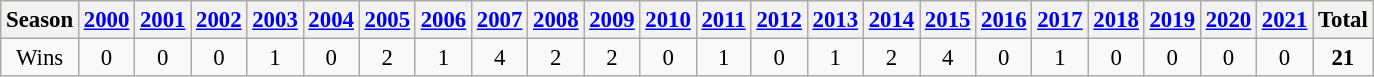<table class="wikitable nowrap" style=text-align:center;font-size:95%>
<tr style=background:#ffc>
<th>Season</th>
<th><a href='#'>2000</a></th>
<th><a href='#'>2001</a></th>
<th><a href='#'>2002</a></th>
<th><a href='#'>2003</a></th>
<th><a href='#'>2004</a></th>
<th><a href='#'>2005</a></th>
<th><a href='#'>2006</a></th>
<th><a href='#'>2007</a></th>
<th><a href='#'>2008</a></th>
<th><a href='#'>2009</a></th>
<th><a href='#'>2010</a></th>
<th><a href='#'>2011</a></th>
<th><a href='#'>2012</a></th>
<th><a href='#'>2013</a></th>
<th><a href='#'>2014</a></th>
<th><a href='#'>2015</a></th>
<th><a href='#'>2016</a></th>
<th><a href='#'>2017</a></th>
<th><a href='#'>2018</a></th>
<th><a href='#'>2019</a></th>
<th><a href='#'>2020</a></th>
<th><a href='#'>2021</a></th>
<th>Total</th>
</tr>
<tr align=center>
<td>Wins</td>
<td>0</td>
<td>0</td>
<td>0</td>
<td>1</td>
<td>0</td>
<td>2</td>
<td>1</td>
<td>4</td>
<td>2</td>
<td>2</td>
<td>0</td>
<td>1</td>
<td>0</td>
<td>1</td>
<td>2</td>
<td>4</td>
<td>0</td>
<td>1</td>
<td>0</td>
<td>0</td>
<td>0</td>
<td>0</td>
<td><strong>21</strong></td>
</tr>
</table>
